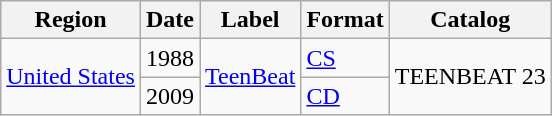<table class="wikitable">
<tr>
<th>Region</th>
<th>Date</th>
<th>Label</th>
<th>Format</th>
<th>Catalog</th>
</tr>
<tr>
<td rowspan="2"><a href='#'>United States</a></td>
<td>1988</td>
<td rowspan="2"><a href='#'>TeenBeat</a></td>
<td><a href='#'>CS</a></td>
<td rowspan="2">TEENBEAT 23</td>
</tr>
<tr>
<td>2009</td>
<td><a href='#'>CD</a></td>
</tr>
</table>
